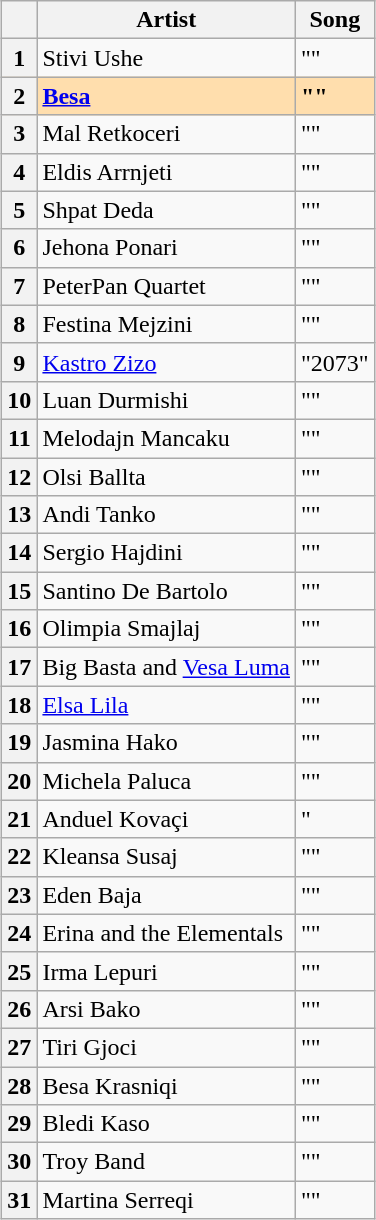<table class="sortable wikitable plainrowheaders" style="margin: 1em auto 1em auto; text-align:left;">
<tr>
<th></th>
<th>Artist</th>
<th>Song</th>
</tr>
<tr>
<th scope="row" style="text-align:center;">1</th>
<td>Stivi Ushe</td>
<td>""</td>
</tr>
<tr style="font-weight:bold; background:navajowhite;">
<th scope="row" style="text-align:center;">2</th>
<td><a href='#'>Besa</a></td>
<td>""</td>
</tr>
<tr>
<th scope="row" style="text-align:center;">3</th>
<td>Mal Retkoceri</td>
<td>""</td>
</tr>
<tr>
<th scope="row" style="text-align:center;">4</th>
<td>Eldis Arrnjeti</td>
<td>""</td>
</tr>
<tr>
<th scope="row" style="text-align:center;">5</th>
<td>Shpat Deda</td>
<td>""</td>
</tr>
<tr>
<th scope="row" style="text-align:center;">6</th>
<td>Jehona Ponari</td>
<td>""</td>
</tr>
<tr>
<th scope="row" style="text-align:center;">7</th>
<td>PeterPan Quartet</td>
<td>""</td>
</tr>
<tr>
<th scope="row" style="text-align:center;">8</th>
<td>Festina Mejzini</td>
<td>""</td>
</tr>
<tr>
<th scope="row" style="text-align:center;">9</th>
<td><a href='#'>Kastro Zizo</a></td>
<td>"2073"</td>
</tr>
<tr>
<th scope="row" style="text-align:center;">10</th>
<td>Luan Durmishi</td>
<td>""</td>
</tr>
<tr>
<th scope="row" style="text-align:center;">11</th>
<td>Melodajn Mancaku</td>
<td>""</td>
</tr>
<tr>
<th scope="row" style="text-align:center;">12</th>
<td>Olsi Ballta</td>
<td>""</td>
</tr>
<tr>
<th scope="row" style="text-align:center;">13</th>
<td>Andi Tanko</td>
<td>""</td>
</tr>
<tr>
<th scope="row" style="text-align:center;">14</th>
<td>Sergio Hajdini</td>
<td>""</td>
</tr>
<tr>
<th scope="row" style="text-align:center;">15</th>
<td>Santino De Bartolo</td>
<td>""</td>
</tr>
<tr>
<th scope="row" style="text-align:center;">16</th>
<td>Olimpia Smajlaj</td>
<td>""</td>
</tr>
<tr>
<th scope="row" style="text-align:center;">17</th>
<td>Big Basta and <a href='#'>Vesa Luma</a></td>
<td>""</td>
</tr>
<tr>
<th scope="row" style="text-align:center;">18</th>
<td><a href='#'>Elsa Lila</a></td>
<td>""</td>
</tr>
<tr>
<th scope="row" style="text-align:center;">19</th>
<td>Jasmina Hako</td>
<td>""</td>
</tr>
<tr>
<th scope="row" style="text-align:center;">20</th>
<td>Michela Paluca</td>
<td>""</td>
</tr>
<tr>
<th scope="row" style="text-align:center;">21</th>
<td>Anduel Kovaçi</td>
<td>"</td>
</tr>
<tr>
<th scope="row" style="text-align:center;">22</th>
<td>Kleansa Susaj</td>
<td>""</td>
</tr>
<tr>
<th scope="row" style="text-align:center;">23</th>
<td>Eden Baja</td>
<td>""</td>
</tr>
<tr>
<th scope="row" style="text-align:center;">24</th>
<td>Erina and the Elementals</td>
<td>""</td>
</tr>
<tr>
<th scope="row" style="text-align:center;">25</th>
<td>Irma Lepuri</td>
<td>""</td>
</tr>
<tr>
<th scope="row" style="text-align:center;">26</th>
<td>Arsi Bako</td>
<td>""</td>
</tr>
<tr>
<th scope="row" style="text-align:center;">27</th>
<td>Tiri Gjoci</td>
<td>""</td>
</tr>
<tr>
<th scope="row" style="text-align:center;">28</th>
<td>Besa Krasniqi</td>
<td>""</td>
</tr>
<tr>
<th scope="row" style="text-align:center;">29</th>
<td>Bledi Kaso</td>
<td>""</td>
</tr>
<tr>
<th scope="row" style="text-align:center;">30</th>
<td>Troy Band</td>
<td>""</td>
</tr>
<tr>
<th scope="row" style="text-align:center;">31</th>
<td>Martina Serreqi</td>
<td>""</td>
</tr>
</table>
